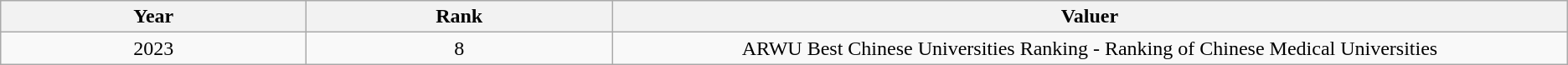<table class="wikitable sortable">
<tr>
<th width="8%">Year</th>
<th width="8%">Rank</th>
<th width="25%">Valuer</th>
</tr>
<tr>
<td align="center">2023</td>
<td align="center">8</td>
<td align="center">ARWU Best Chinese Universities Ranking - Ranking of Chinese Medical Universities</td>
</tr>
</table>
